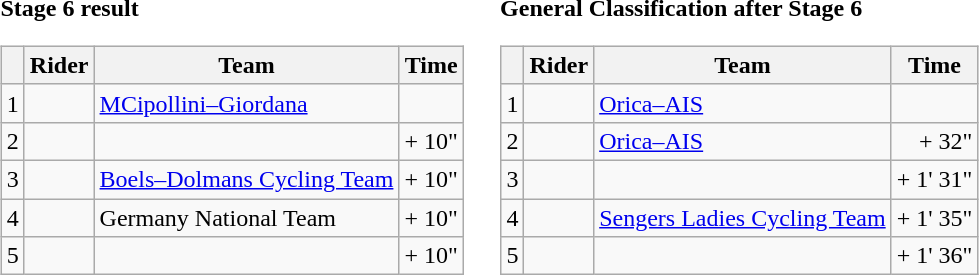<table>
<tr>
<td><strong>Stage 6 result</strong><br><table class=wikitable>
<tr>
<th></th>
<th>Rider</th>
<th>Team</th>
<th>Time</th>
</tr>
<tr>
<td>1</td>
<td></td>
<td><a href='#'>MCipollini–Giordana</a></td>
<td align=right></td>
</tr>
<tr>
<td>2</td>
<td></td>
<td></td>
<td align=right>+ 10"</td>
</tr>
<tr>
<td>3</td>
<td></td>
<td><a href='#'>Boels–Dolmans Cycling Team</a></td>
<td align=right>+ 10"</td>
</tr>
<tr>
<td>4</td>
<td></td>
<td>Germany National Team</td>
<td align=right>+ 10"</td>
</tr>
<tr>
<td>5</td>
<td></td>
<td></td>
<td align=right>+ 10"</td>
</tr>
</table>
</td>
<td></td>
<td><strong>General Classification after Stage 6</strong><br><table class="wikitable">
<tr>
<th></th>
<th>Rider</th>
<th>Team</th>
<th>Time</th>
</tr>
<tr>
<td>1</td>
<td></td>
<td><a href='#'>Orica–AIS</a></td>
<td align=right></td>
</tr>
<tr>
<td>2</td>
<td></td>
<td><a href='#'>Orica–AIS</a></td>
<td align=right>+ 32"</td>
</tr>
<tr>
<td>3</td>
<td></td>
<td></td>
<td align=right>+ 1' 31"</td>
</tr>
<tr>
<td>4</td>
<td></td>
<td><a href='#'>Sengers Ladies Cycling Team</a></td>
<td align=right>+ 1' 35"</td>
</tr>
<tr>
<td>5</td>
<td></td>
<td></td>
<td align=right>+ 1' 36"</td>
</tr>
</table>
</td>
</tr>
</table>
